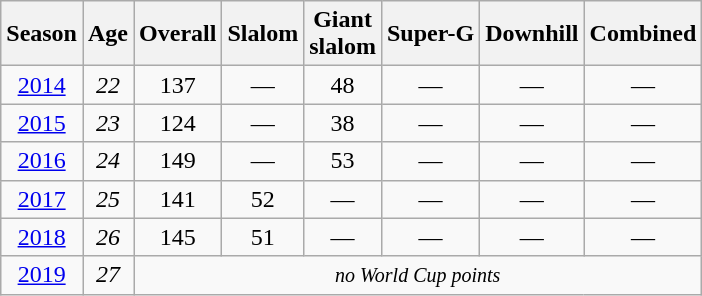<table class="wikitable" style="text-align:center; font-size:100%;">
<tr>
<th>Season</th>
<th>Age</th>
<th>Overall</th>
<th>Slalom</th>
<th>Giant<br>slalom</th>
<th>Super-G</th>
<th>Downhill</th>
<th>Combined</th>
</tr>
<tr>
<td><a href='#'>2014</a></td>
<td><em>22</em></td>
<td>137</td>
<td>—</td>
<td>48</td>
<td>—</td>
<td>—</td>
<td>—</td>
</tr>
<tr>
<td><a href='#'>2015</a></td>
<td><em>23</em></td>
<td>124</td>
<td>—</td>
<td>38</td>
<td>—</td>
<td>—</td>
<td>—</td>
</tr>
<tr>
<td><a href='#'>2016</a></td>
<td><em>24</em></td>
<td>149</td>
<td>—</td>
<td>53</td>
<td>—</td>
<td>—</td>
<td>—</td>
</tr>
<tr>
<td><a href='#'>2017</a></td>
<td><em>25</em></td>
<td>141</td>
<td>52</td>
<td>—</td>
<td>—</td>
<td>—</td>
<td>—</td>
</tr>
<tr>
<td><a href='#'>2018</a></td>
<td><em>26</em></td>
<td>145</td>
<td>51</td>
<td>—</td>
<td>—</td>
<td>—</td>
<td>—</td>
</tr>
<tr>
<td><a href='#'>2019</a></td>
<td><em>27</em></td>
<td colspan=6><small><em>no World Cup points</em></small></td>
</tr>
</table>
